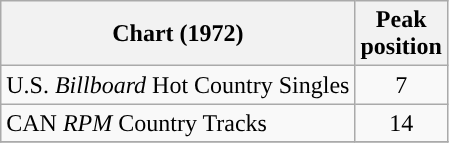<table class="wikitable sortable">
<tr>
<th align="left">Chart (1972)</th>
<th align="center">Peak<br>position</th>
</tr>
<tr>
<td align="left">U.S. <em>Billboard</em> Hot Country Singles</td>
<td align="center">7</td>
</tr>
<tr>
<td align="left">CAN <em>RPM</em> Country Tracks</td>
<td align="center">14</td>
</tr>
<tr>
</tr>
</table>
